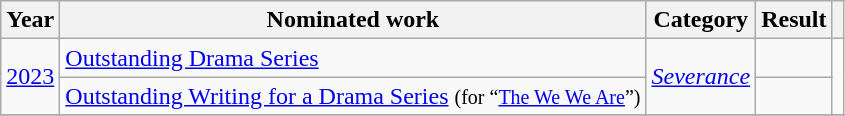<table class="wikitable">
<tr>
<th scope="col" style="width:1em;">Year</th>
<th scope="col">Nominated work</th>
<th scope="col">Category</th>
<th scope="col">Result</th>
<th scope="col"></th>
</tr>
<tr>
<td style="text-align:center;", rowspan="2"><a href='#'>2023</a></td>
<td><a href='#'>Outstanding Drama Series</a></td>
<td style="text-align:center;", rowspan="2"><a href='#'> <em>Severance</em></a></td>
<td></td>
<td style="text-align:center;", rowspan="2"></td>
</tr>
<tr>
<td><a href='#'>Outstanding Writing for a Drama Series</a> <small>(for “<a href='#'>The We We Are</a>”)</small></td>
<td></td>
</tr>
<tr>
</tr>
</table>
